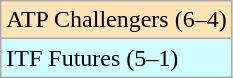<table class="wikitable">
<tr bgcolor="moccasin">
<td>ATP Challengers (6–4)</td>
</tr>
<tr bgcolor="CFFCFF">
<td>ITF Futures (5–1)</td>
</tr>
</table>
